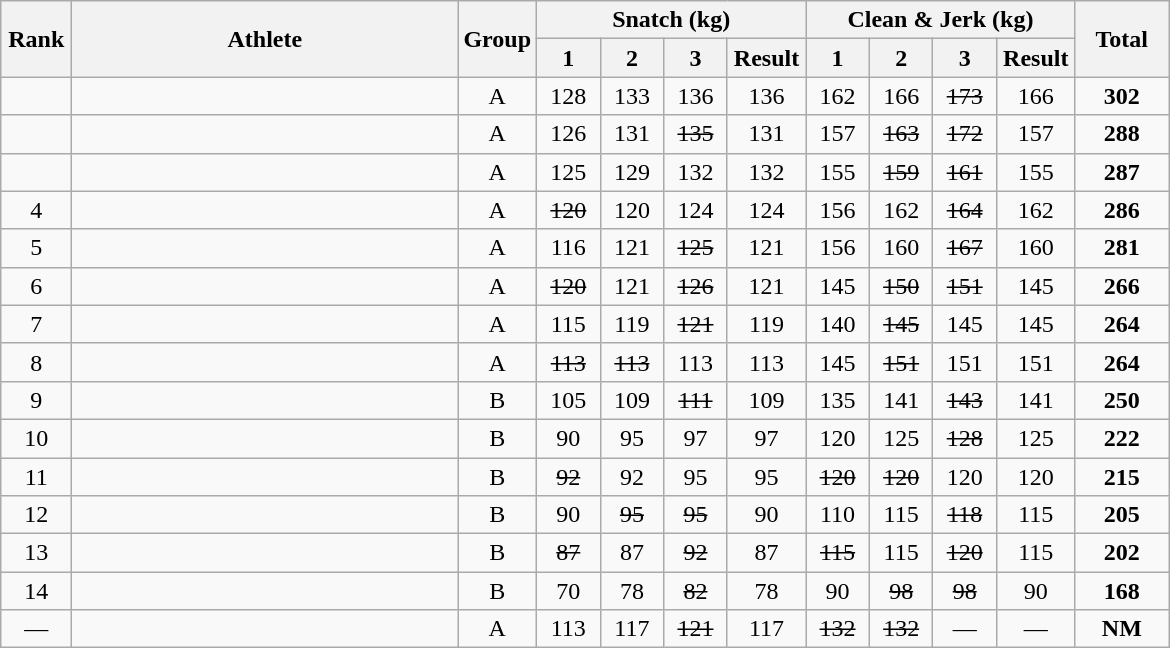<table class = "wikitable" style="text-align:center;">
<tr>
<th rowspan=2 width=40>Rank</th>
<th rowspan=2 width=250>Athlete</th>
<th rowspan=2 width=40>Group</th>
<th colspan=4>Snatch (kg)</th>
<th colspan=4>Clean & Jerk (kg)</th>
<th rowspan=2 width=55>Total</th>
</tr>
<tr>
<th width=35>1</th>
<th width=35>2</th>
<th width=35>3</th>
<th width=45>Result</th>
<th width=35>1</th>
<th width=35>2</th>
<th width=35>3</th>
<th width=45>Result</th>
</tr>
<tr>
<td></td>
<td align=left></td>
<td>A</td>
<td>128</td>
<td>133</td>
<td>136</td>
<td>136</td>
<td>162</td>
<td>166</td>
<td><s>173</s></td>
<td>166</td>
<td><strong>302</strong></td>
</tr>
<tr>
<td></td>
<td align=left></td>
<td>A</td>
<td>126</td>
<td>131</td>
<td><s>135</s></td>
<td>131</td>
<td>157</td>
<td><s>163</s></td>
<td><s>172</s></td>
<td>157</td>
<td><strong>288</strong></td>
</tr>
<tr>
<td></td>
<td align=left></td>
<td>A</td>
<td>125</td>
<td>129</td>
<td>132</td>
<td>132</td>
<td>155</td>
<td><s>159</s></td>
<td><s>161</s></td>
<td>155</td>
<td><strong>287</strong></td>
</tr>
<tr>
<td>4</td>
<td align=left></td>
<td>A</td>
<td><s>120</s></td>
<td>120</td>
<td>124</td>
<td>124</td>
<td>156</td>
<td>162</td>
<td><s>164</s></td>
<td>162</td>
<td><strong>286</strong></td>
</tr>
<tr>
<td>5</td>
<td align=left></td>
<td>A</td>
<td>116</td>
<td>121</td>
<td><s>125</s></td>
<td>121</td>
<td>156</td>
<td>160</td>
<td><s>167</s></td>
<td>160</td>
<td><strong>281</strong></td>
</tr>
<tr>
<td>6</td>
<td align=left></td>
<td>A</td>
<td><s>120</s></td>
<td>121</td>
<td><s>126</s></td>
<td>121</td>
<td>145</td>
<td><s>150</s></td>
<td><s>151</s></td>
<td>145</td>
<td><strong>266</strong></td>
</tr>
<tr>
<td>7</td>
<td align=left></td>
<td>A</td>
<td>115</td>
<td>119</td>
<td><s>121</s></td>
<td>119</td>
<td>140</td>
<td><s>145</s></td>
<td>145</td>
<td>145</td>
<td><strong>264</strong></td>
</tr>
<tr>
<td>8</td>
<td align=left></td>
<td>A</td>
<td><s>113</s></td>
<td><s>113</s></td>
<td>113</td>
<td>113</td>
<td>145</td>
<td><s>151</s></td>
<td>151</td>
<td>151</td>
<td><strong>264</strong></td>
</tr>
<tr>
<td>9</td>
<td align=left></td>
<td>B</td>
<td>105</td>
<td>109</td>
<td><s>111</s></td>
<td>109</td>
<td>135</td>
<td>141</td>
<td><s>143</s></td>
<td>141</td>
<td><strong>250</strong></td>
</tr>
<tr>
<td>10</td>
<td align=left></td>
<td>B</td>
<td>90</td>
<td>95</td>
<td>97</td>
<td>97</td>
<td>120</td>
<td>125</td>
<td><s>128</s></td>
<td>125</td>
<td><strong>222</strong></td>
</tr>
<tr>
<td>11</td>
<td align=left></td>
<td>B</td>
<td><s>92</s></td>
<td>92</td>
<td>95</td>
<td>95</td>
<td><s>120</s></td>
<td><s>120</s></td>
<td>120</td>
<td>120</td>
<td><strong>215</strong></td>
</tr>
<tr>
<td>12</td>
<td align=left></td>
<td>B</td>
<td>90</td>
<td><s>95</s></td>
<td><s>95</s></td>
<td>90</td>
<td>110</td>
<td>115</td>
<td><s>118</s></td>
<td>115</td>
<td><strong>205</strong></td>
</tr>
<tr>
<td>13</td>
<td align=left></td>
<td>B</td>
<td><s>87</s></td>
<td>87</td>
<td><s>92</s></td>
<td>87</td>
<td><s>115</s></td>
<td>115</td>
<td><s>120</s></td>
<td>115</td>
<td><strong>202</strong></td>
</tr>
<tr>
<td>14</td>
<td align=left></td>
<td>B</td>
<td>70</td>
<td>78</td>
<td><s>82</s></td>
<td>78</td>
<td>90</td>
<td><s>98</s></td>
<td><s>98</s></td>
<td>90</td>
<td><strong>168</strong></td>
</tr>
<tr>
<td>—</td>
<td align=left></td>
<td>A</td>
<td>113</td>
<td>117</td>
<td><s>121</s></td>
<td>117</td>
<td><s>132</s></td>
<td><s>132</s></td>
<td>—</td>
<td>—</td>
<td><strong>NM</strong></td>
</tr>
</table>
